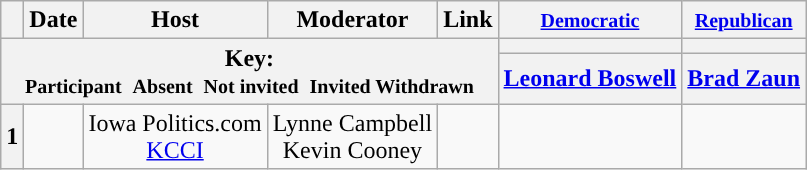<table class="wikitable" style="text-align:center;">
<tr>
<th scope="col"></th>
<th scope="col">Date</th>
<th scope="col">Host</th>
<th scope="col">Moderator</th>
<th scope="col">Link</th>
<th scope="col"><small><a href='#'>Democratic</a></small></th>
<th scope="col"><small><a href='#'>Republican</a></small></th>
</tr>
<tr>
<th colspan="5" rowspan="2">Key:<br> <small>Participant </small>  <small>Absent </small>  <small>Not invited </small>  <small>Invited  Withdrawn</small></th>
<th scope="col" style="background:"></th>
<th scope="col" style="background:"></th>
</tr>
<tr>
<th scope="col"><a href='#'>Leonard Boswell</a></th>
<th scope="col"><a href='#'>Brad Zaun</a></th>
</tr>
<tr>
<th>1</th>
<td style="white-space:nowrap;"></td>
<td style="white-space:nowrap;">Iowa Politics.com<br><a href='#'>KCCI</a></td>
<td style="white-space:nowrap;">Lynne Campbell<br>Kevin Cooney</td>
<td style="white-space:nowrap;"></td>
<td></td>
<td></td>
</tr>
</table>
